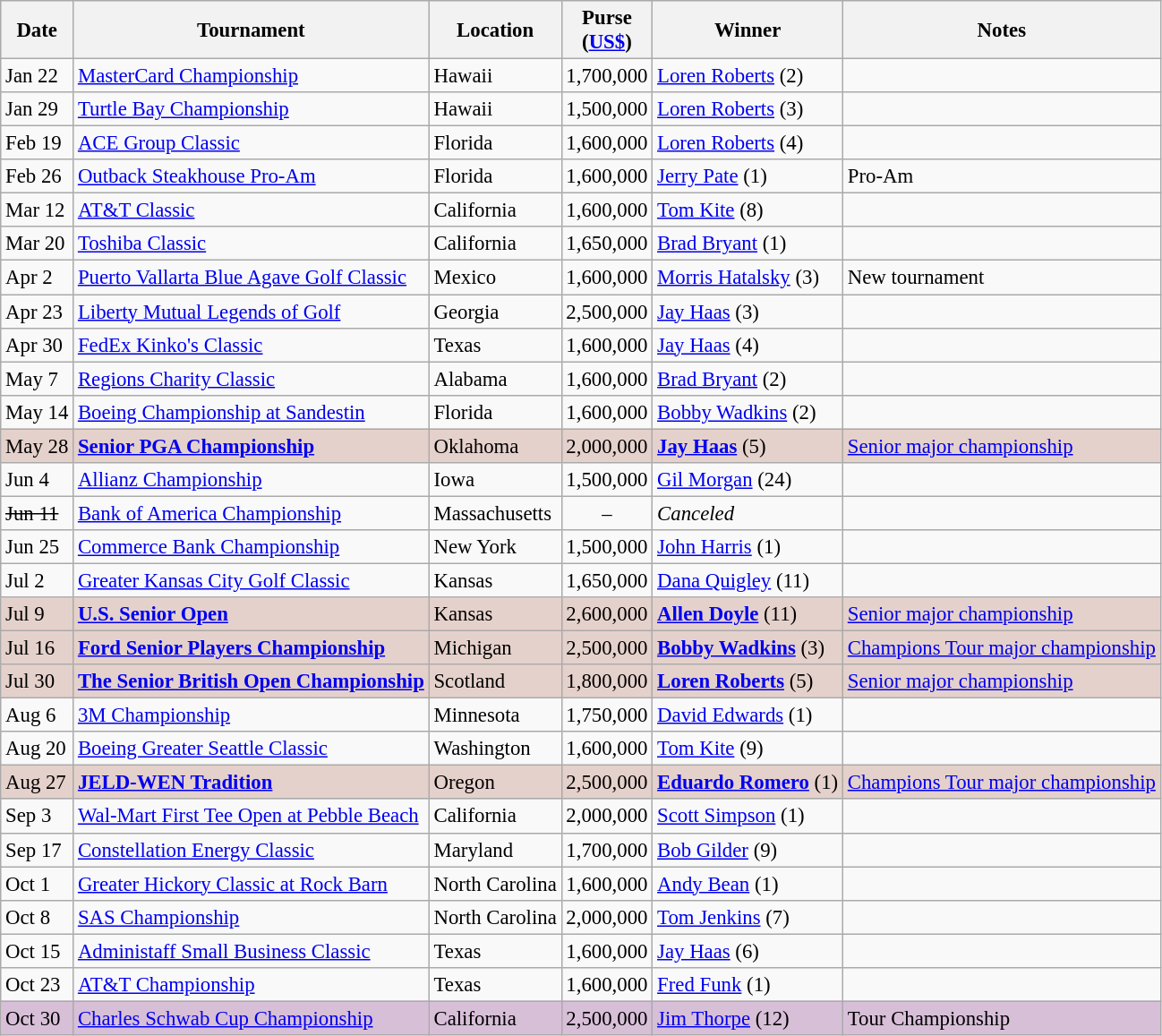<table class="wikitable" style="font-size:95%">
<tr>
<th>Date</th>
<th>Tournament</th>
<th>Location</th>
<th>Purse<br>(<a href='#'>US$</a>)</th>
<th>Winner</th>
<th>Notes</th>
</tr>
<tr>
<td>Jan 22</td>
<td><a href='#'>MasterCard Championship</a></td>
<td>Hawaii</td>
<td align=right>1,700,000</td>
<td> <a href='#'>Loren Roberts</a> (2)</td>
<td></td>
</tr>
<tr>
<td>Jan 29</td>
<td><a href='#'>Turtle Bay Championship</a></td>
<td>Hawaii</td>
<td align=right>1,500,000</td>
<td> <a href='#'>Loren Roberts</a> (3)</td>
<td></td>
</tr>
<tr>
<td>Feb 19</td>
<td><a href='#'>ACE Group Classic</a></td>
<td>Florida</td>
<td align=right>1,600,000</td>
<td> <a href='#'>Loren Roberts</a> (4)</td>
<td></td>
</tr>
<tr>
<td>Feb 26</td>
<td><a href='#'>Outback Steakhouse Pro-Am</a></td>
<td>Florida</td>
<td align=right>1,600,000</td>
<td> <a href='#'>Jerry Pate</a> (1)</td>
<td>Pro-Am</td>
</tr>
<tr>
<td>Mar 12</td>
<td><a href='#'>AT&T Classic</a></td>
<td>California</td>
<td align=right>1,600,000</td>
<td> <a href='#'>Tom Kite</a> (8)</td>
<td></td>
</tr>
<tr>
<td>Mar 20</td>
<td><a href='#'>Toshiba Classic</a></td>
<td>California</td>
<td align=right>1,650,000</td>
<td> <a href='#'>Brad Bryant</a> (1)</td>
<td></td>
</tr>
<tr>
<td>Apr 2</td>
<td><a href='#'>Puerto Vallarta Blue Agave Golf Classic</a></td>
<td>Mexico</td>
<td align=right>1,600,000</td>
<td> <a href='#'>Morris Hatalsky</a> (3)</td>
<td>New tournament</td>
</tr>
<tr>
<td>Apr 23</td>
<td><a href='#'>Liberty Mutual Legends of Golf</a></td>
<td>Georgia</td>
<td align=right>2,500,000</td>
<td> <a href='#'>Jay Haas</a> (3)</td>
<td></td>
</tr>
<tr>
<td>Apr 30</td>
<td><a href='#'>FedEx Kinko's Classic</a></td>
<td>Texas</td>
<td align=right>1,600,000</td>
<td> <a href='#'>Jay Haas</a> (4)</td>
<td></td>
</tr>
<tr>
<td>May 7</td>
<td><a href='#'>Regions Charity Classic</a></td>
<td>Alabama</td>
<td align=right>1,600,000</td>
<td> <a href='#'>Brad Bryant</a> (2)</td>
<td></td>
</tr>
<tr>
<td>May 14</td>
<td><a href='#'>Boeing Championship at Sandestin</a></td>
<td>Florida</td>
<td align=right>1,600,000</td>
<td> <a href='#'>Bobby Wadkins</a> (2)</td>
<td></td>
</tr>
<tr style="background:#e5d1cb;">
<td>May 28</td>
<td><strong><a href='#'>Senior PGA Championship</a></strong></td>
<td>Oklahoma</td>
<td align=right>2,000,000</td>
<td> <strong><a href='#'>Jay Haas</a></strong> (5)</td>
<td><a href='#'>Senior major championship</a></td>
</tr>
<tr>
<td>Jun 4</td>
<td><a href='#'>Allianz Championship</a></td>
<td>Iowa</td>
<td align=right>1,500,000</td>
<td> <a href='#'>Gil Morgan</a> (24)</td>
<td></td>
</tr>
<tr>
<td><s>Jun 11</s></td>
<td><a href='#'>Bank of America Championship</a></td>
<td>Massachusetts</td>
<td align=center>–</td>
<td><em>Canceled</em></td>
<td></td>
</tr>
<tr>
<td>Jun 25</td>
<td><a href='#'>Commerce Bank Championship</a></td>
<td>New York</td>
<td align=right>1,500,000</td>
<td> <a href='#'>John Harris</a> (1)</td>
<td></td>
</tr>
<tr>
<td>Jul 2</td>
<td><a href='#'>Greater Kansas City Golf Classic</a></td>
<td>Kansas</td>
<td align=right>1,650,000</td>
<td> <a href='#'>Dana Quigley</a> (11)</td>
<td></td>
</tr>
<tr style="background:#e5d1cb;">
<td>Jul 9</td>
<td><strong><a href='#'>U.S. Senior Open</a></strong></td>
<td>Kansas</td>
<td align=right>2,600,000</td>
<td> <strong><a href='#'>Allen Doyle</a></strong> (11)</td>
<td><a href='#'>Senior major championship</a></td>
</tr>
<tr style="background:#e5d1cb;">
<td>Jul 16</td>
<td><strong><a href='#'>Ford Senior Players Championship</a></strong></td>
<td>Michigan</td>
<td align=right>2,500,000</td>
<td> <strong><a href='#'>Bobby Wadkins</a></strong> (3)</td>
<td><a href='#'>Champions Tour major championship</a></td>
</tr>
<tr style="background:#e5d1cb;">
<td>Jul 30</td>
<td><strong><a href='#'>The Senior British Open Championship</a></strong></td>
<td>Scotland</td>
<td align=right>1,800,000</td>
<td> <strong><a href='#'>Loren Roberts</a></strong> (5)</td>
<td><a href='#'>Senior major championship</a></td>
</tr>
<tr>
<td>Aug 6</td>
<td><a href='#'>3M Championship</a></td>
<td>Minnesota</td>
<td align=right>1,750,000</td>
<td> <a href='#'>David Edwards</a> (1)</td>
<td></td>
</tr>
<tr>
<td>Aug 20</td>
<td><a href='#'>Boeing Greater Seattle Classic</a></td>
<td>Washington</td>
<td align=right>1,600,000</td>
<td> <a href='#'>Tom Kite</a> (9)</td>
<td></td>
</tr>
<tr style="background:#e5d1cb;">
<td>Aug 27</td>
<td><strong><a href='#'>JELD-WEN Tradition</a></strong></td>
<td>Oregon</td>
<td align=right>2,500,000</td>
<td> <strong><a href='#'>Eduardo Romero</a></strong> (1)</td>
<td><a href='#'>Champions Tour major championship</a></td>
</tr>
<tr>
<td>Sep 3</td>
<td><a href='#'>Wal-Mart First Tee Open at Pebble Beach</a></td>
<td>California</td>
<td align=right>2,000,000</td>
<td> <a href='#'>Scott Simpson</a> (1)</td>
<td></td>
</tr>
<tr>
<td>Sep 17</td>
<td><a href='#'>Constellation Energy Classic</a></td>
<td>Maryland</td>
<td align=right>1,700,000</td>
<td> <a href='#'>Bob Gilder</a> (9)</td>
<td></td>
</tr>
<tr>
<td>Oct 1</td>
<td><a href='#'>Greater Hickory Classic at Rock Barn</a></td>
<td>North Carolina</td>
<td align=right>1,600,000</td>
<td> <a href='#'>Andy Bean</a> (1)</td>
<td></td>
</tr>
<tr>
<td>Oct 8</td>
<td><a href='#'>SAS Championship</a></td>
<td>North Carolina</td>
<td align=right>2,000,000</td>
<td> <a href='#'>Tom Jenkins</a> (7)</td>
<td></td>
</tr>
<tr>
<td>Oct 15</td>
<td><a href='#'>Administaff Small Business Classic</a></td>
<td>Texas</td>
<td align=right>1,600,000</td>
<td> <a href='#'>Jay Haas</a> (6)</td>
<td></td>
</tr>
<tr>
<td>Oct 23</td>
<td><a href='#'>AT&T Championship</a></td>
<td>Texas</td>
<td align=right>1,600,000</td>
<td> <a href='#'>Fred Funk</a> (1)</td>
<td></td>
</tr>
<tr style="background:thistle;">
<td>Oct 30</td>
<td><a href='#'>Charles Schwab Cup Championship</a></td>
<td>California</td>
<td align=right>2,500,000</td>
<td> <a href='#'>Jim Thorpe</a> (12)</td>
<td>Tour Championship</td>
</tr>
</table>
